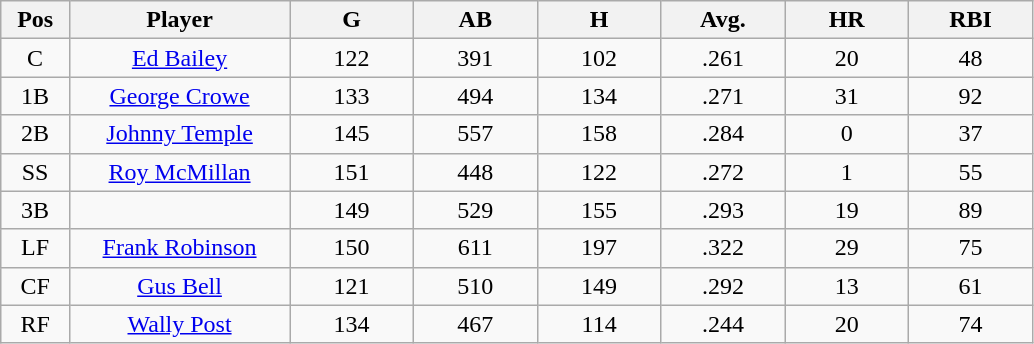<table class="wikitable sortable">
<tr>
<th bgcolor="#DDDDFF" width="5%">Pos</th>
<th bgcolor="#DDDDFF" width="16%">Player</th>
<th bgcolor="#DDDDFF" width="9%">G</th>
<th bgcolor="#DDDDFF" width="9%">AB</th>
<th bgcolor="#DDDDFF" width="9%">H</th>
<th bgcolor="#DDDDFF" width="9%">Avg.</th>
<th bgcolor="#DDDDFF" width="9%">HR</th>
<th bgcolor="#DDDDFF" width="9%">RBI</th>
</tr>
<tr align="center">
<td>C</td>
<td><a href='#'>Ed Bailey</a></td>
<td>122</td>
<td>391</td>
<td>102</td>
<td>.261</td>
<td>20</td>
<td>48</td>
</tr>
<tr align="center">
<td>1B</td>
<td><a href='#'>George Crowe</a></td>
<td>133</td>
<td>494</td>
<td>134</td>
<td>.271</td>
<td>31</td>
<td>92</td>
</tr>
<tr align="center">
<td>2B</td>
<td><a href='#'>Johnny Temple</a></td>
<td>145</td>
<td>557</td>
<td>158</td>
<td>.284</td>
<td>0</td>
<td>37</td>
</tr>
<tr align="center">
<td>SS</td>
<td><a href='#'>Roy McMillan</a></td>
<td>151</td>
<td>448</td>
<td>122</td>
<td>.272</td>
<td>1</td>
<td>55</td>
</tr>
<tr align="center">
<td>3B</td>
<td></td>
<td>149</td>
<td>529</td>
<td>155</td>
<td>.293</td>
<td>19</td>
<td>89</td>
</tr>
<tr align="center">
<td>LF</td>
<td><a href='#'>Frank Robinson</a></td>
<td>150</td>
<td>611</td>
<td>197</td>
<td>.322</td>
<td>29</td>
<td>75</td>
</tr>
<tr align="center">
<td>CF</td>
<td><a href='#'>Gus Bell</a></td>
<td>121</td>
<td>510</td>
<td>149</td>
<td>.292</td>
<td>13</td>
<td>61</td>
</tr>
<tr align="center">
<td>RF</td>
<td><a href='#'>Wally Post</a></td>
<td>134</td>
<td>467</td>
<td>114</td>
<td>.244</td>
<td>20</td>
<td>74</td>
</tr>
</table>
